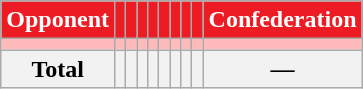<table class="wikitable sortable" style="text-align:center;">
<tr style="color:white">
<th style="background-color:#ED1C24;color:white">Opponent</th>
<th style="background-color:#ED1C24;"></th>
<th style="background-color:#ED1C24;"></th>
<th style="background-color:#ED1C24;"></th>
<th style="background-color:#ED1C24;"></th>
<th style="background-color:#ED1C24;"></th>
<th style="background-color:#ED1C24;"></th>
<th style="background-color:#ED1C24;"></th>
<th style="background-color:#ED1C24;"></th>
<th style="background-color:#ED1C24;color:white">Confederation</th>
</tr>
<tr bgcolor="#ffbbbb">
<td></td>
<td></td>
<td></td>
<td></td>
<td></td>
<td></td>
<td></td>
<td></td>
<td></td>
<td></td>
</tr>
<tr>
<th>Total</th>
<th></th>
<th></th>
<th></th>
<th></th>
<th></th>
<th></th>
<th></th>
<th></th>
<th>—</th>
</tr>
</table>
